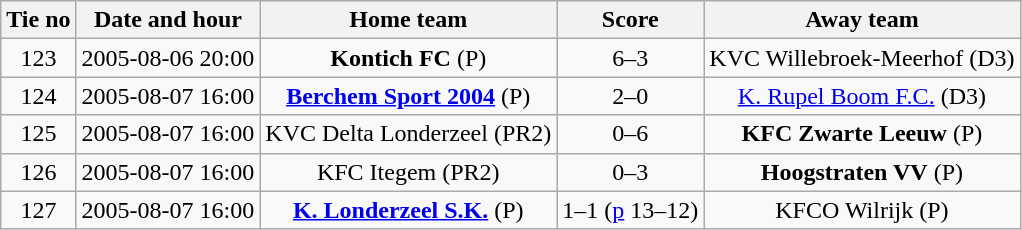<table class="wikitable" style="text-align: center">
<tr>
<th>Tie no</th>
<th>Date and hour</th>
<th>Home team</th>
<th>Score</th>
<th>Away team</th>
</tr>
<tr>
<td>123</td>
<td>2005-08-06 20:00</td>
<td><strong>Kontich FC</strong> (P)</td>
<td>6–3</td>
<td>KVC Willebroek-Meerhof (D3)</td>
</tr>
<tr>
<td>124</td>
<td>2005-08-07 16:00</td>
<td><strong><a href='#'>Berchem Sport 2004</a></strong> (P)</td>
<td>2–0</td>
<td><a href='#'>K. Rupel Boom F.C.</a> (D3)</td>
</tr>
<tr>
<td>125</td>
<td>2005-08-07 16:00</td>
<td>KVC Delta Londerzeel (PR2)</td>
<td>0–6</td>
<td><strong>KFC Zwarte Leeuw</strong> (P)</td>
</tr>
<tr>
<td>126</td>
<td>2005-08-07 16:00</td>
<td>KFC Itegem (PR2)</td>
<td>0–3</td>
<td><strong>Hoogstraten VV</strong> (P)</td>
</tr>
<tr>
<td>127</td>
<td>2005-08-07 16:00</td>
<td><strong><a href='#'>K. Londerzeel S.K.</a></strong> (P)</td>
<td>1–1 (<a href='#'>p</a> 13–12)</td>
<td>KFCO Wilrijk (P)</td>
</tr>
</table>
